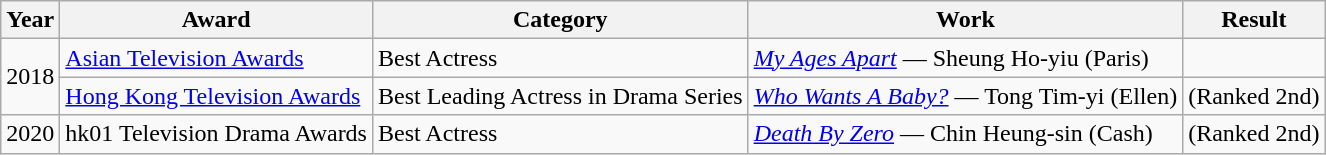<table class="wikitable sortable">
<tr>
<th>Year</th>
<th>Award</th>
<th>Category</th>
<th>Work</th>
<th>Result</th>
</tr>
<tr>
<td rowspan=2>2018</td>
<td><a href='#'>Asian Television Awards</a></td>
<td>Best Actress</td>
<td><em><a href='#'>My Ages Apart</a></em> — Sheung Ho-yiu (Paris)</td>
<td></td>
</tr>
<tr>
<td><a href='#'>Hong Kong Television Awards</a></td>
<td>Best Leading Actress in Drama Series</td>
<td><em><a href='#'>Who Wants A Baby?</a></em> — Tong Tim-yi (Ellen)</td>
<td> (Ranked 2nd)</td>
</tr>
<tr>
<td>2020</td>
<td>hk01 Television Drama Awards</td>
<td>Best Actress</td>
<td><em><a href='#'>Death By Zero</a></em> — Chin Heung-sin (Cash)</td>
<td> (Ranked 2nd)</td>
</tr>
</table>
